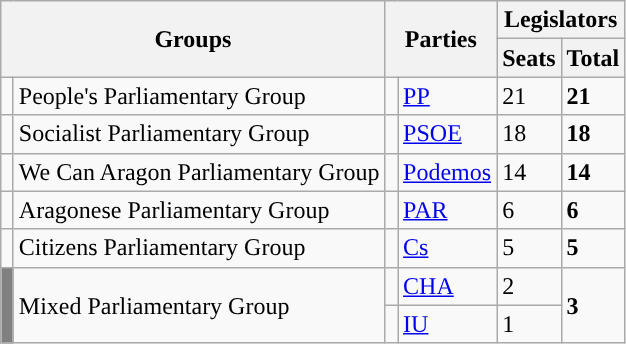<table class="wikitable" style="text-align:left;">
<tr>
<th rowspan="2" colspan="2">Groups</th>
<th rowspan="2" colspan="2">Parties</th>
<th colspan="2">Legislators</th>
</tr>
<tr>
<th>Seats</th>
<th>Total</th>
</tr>
<tr>
<td width="1" style="color:inherit;background:"></td>
<td>People's Parliamentary Group</td>
<td width="1" style="color:inherit;background:"></td>
<td align="left"><a href='#'>PP</a></td>
<td>21</td>
<td><strong>21</strong></td>
</tr>
<tr>
<td style="color:inherit;background:"></td>
<td>Socialist Parliamentary Group</td>
<td style="color:inherit;background:"></td>
<td align="left"><a href='#'>PSOE</a></td>
<td>18</td>
<td><strong>18</strong></td>
</tr>
<tr>
<td style="color:inherit;background:"></td>
<td>We Can Aragon Parliamentary Group</td>
<td style="color:inherit;background:"></td>
<td align="left"><a href='#'>Podemos</a></td>
<td>14</td>
<td><strong>14</strong></td>
</tr>
<tr>
<td style="color:inherit;background:"></td>
<td>Aragonese Parliamentary Group</td>
<td style="color:inherit;background:"></td>
<td align="left"><a href='#'>PAR</a></td>
<td>6</td>
<td><strong>6</strong></td>
</tr>
<tr>
<td style="color:inherit;background:"></td>
<td>Citizens Parliamentary Group</td>
<td style="color:inherit;background:"></td>
<td align="left"><a href='#'>Cs</a></td>
<td>5</td>
<td><strong>5</strong></td>
</tr>
<tr>
<td rowspan="2" bgcolor="gray"></td>
<td rowspan="2">Mixed Parliamentary Group</td>
<td style="color:inherit;background:"></td>
<td align="left"><a href='#'>CHA</a></td>
<td>2</td>
<td rowspan="2"><strong>3</strong></td>
</tr>
<tr>
<td style="color:inherit;background:"></td>
<td align="left"><a href='#'>IU</a></td>
<td>1</td>
</tr>
</table>
